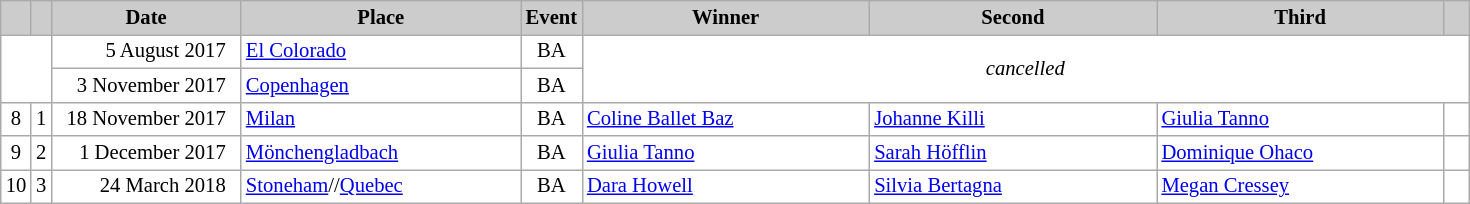<table class="wikitable plainrowheaders" style="background:#fff; font-size:86%; line-height:16px; border:grey solid 1px; border-collapse:collapse;">
<tr style="background:#ccc; text-align:center;">
<th scope="col" style="background:#ccc; width=20 px;"></th>
<th scope="col" style="background:#ccc; width=30 px;"></th>
<th scope="col" style="background:#ccc; width:120px;">Date</th>
<th scope="col" style="background:#ccc; width:180px;">Place</th>
<th scope="col" style="background:#ccc; width:15px;">Event</th>
<th scope="col" style="background:#ccc; width:185px;">Winner</th>
<th scope="col" style="background:#ccc; width:185px;">Second</th>
<th scope="col" style="background:#ccc; width:185px;">Third</th>
<th scope="col" style="background:#ccc; width:10px;"></th>
</tr>
<tr>
<td colspan=2 rowspan=2></td>
<td align=right>5 August 2017  </td>
<td> <a href='#'>El Colorado</a></td>
<td align=center>BA</td>
<td colspan=4 rowspan=2 align=center><em>cancelled</em></td>
</tr>
<tr>
<td align=right>3 November 2017  </td>
<td> <a href='#'>Copenhagen</a></td>
<td align=center>BA</td>
</tr>
<tr>
<td align=center>8</td>
<td align=center>1</td>
<td align=right>18 November 2017  </td>
<td> <a href='#'>Milan</a></td>
<td align=center>BA</td>
<td> <a href='#'>Coline Ballet Baz</a></td>
<td> <a href='#'>Johanne Killi</a></td>
<td> <a href='#'>Giulia Tanno</a></td>
<td></td>
</tr>
<tr>
<td align=center>9</td>
<td align=center>2</td>
<td align=right>1 December 2017  </td>
<td> <a href='#'>Mönchengladbach</a></td>
<td align=center>BA</td>
<td> <a href='#'>Giulia Tanno</a></td>
<td> <a href='#'>Sarah Höfflin</a></td>
<td> <a href='#'>Dominique Ohaco</a></td>
<td></td>
</tr>
<tr>
<td align=center>10</td>
<td align=center>3</td>
<td align=right>24 March 2018  </td>
<td> <a href='#'>Stoneham</a>//<a href='#'>Quebec</a></td>
<td align=center>BA</td>
<td> <a href='#'>Dara Howell</a></td>
<td> <a href='#'>Silvia Bertagna</a></td>
<td> <a href='#'>Megan Cressey</a></td>
<td></td>
</tr>
</table>
